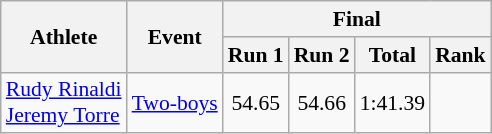<table class="wikitable" style="font-size:90%;">
<tr>
<th rowspan="2">Athlete</th>
<th rowspan="2">Event</th>
<th colspan="4">Final</th>
</tr>
<tr>
<th>Run 1</th>
<th>Run 2</th>
<th>Total</th>
<th>Rank</th>
</tr>
<tr>
<td><a href='#'>Rudy Rinaldi</a><br> <a href='#'>Jeremy Torre</a></td>
<td><a href='#'>Two-boys</a></td>
<td align=center>54.65</td>
<td align=center>54.66</td>
<td align=center>1:41.39</td>
<td align=center></td>
</tr>
</table>
